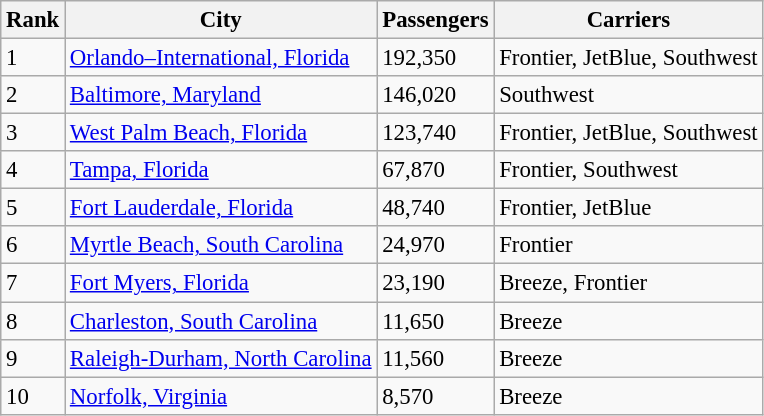<table class="wikitable sortable" style="font-size: 95%" width="align=">
<tr>
<th>Rank</th>
<th>City</th>
<th>Passengers</th>
<th>Carriers</th>
</tr>
<tr>
<td>1</td>
<td> <a href='#'>Orlando–International, Florida</a></td>
<td>192,350</td>
<td>Frontier, JetBlue, Southwest</td>
</tr>
<tr>
<td>2</td>
<td> <a href='#'>Baltimore, Maryland</a></td>
<td>146,020</td>
<td>Southwest</td>
</tr>
<tr>
<td>3</td>
<td> <a href='#'>West Palm Beach, Florida</a></td>
<td>123,740</td>
<td>Frontier, JetBlue, Southwest</td>
</tr>
<tr>
<td>4</td>
<td> <a href='#'>Tampa, Florida</a></td>
<td>67,870</td>
<td>Frontier, Southwest</td>
</tr>
<tr>
<td>5</td>
<td> <a href='#'>Fort Lauderdale, Florida</a></td>
<td>48,740</td>
<td>Frontier, JetBlue</td>
</tr>
<tr>
<td>6</td>
<td> <a href='#'>Myrtle Beach, South Carolina</a></td>
<td>24,970</td>
<td>Frontier</td>
</tr>
<tr>
<td>7</td>
<td> <a href='#'>Fort Myers, Florida</a></td>
<td>23,190</td>
<td>Breeze, Frontier</td>
</tr>
<tr>
<td>8</td>
<td> <a href='#'>Charleston, South Carolina</a></td>
<td>11,650</td>
<td>Breeze</td>
</tr>
<tr>
<td>9</td>
<td> <a href='#'>Raleigh-Durham, North Carolina</a></td>
<td>11,560</td>
<td>Breeze</td>
</tr>
<tr>
<td>10</td>
<td> <a href='#'>Norfolk, Virginia</a></td>
<td>8,570</td>
<td>Breeze</td>
</tr>
</table>
